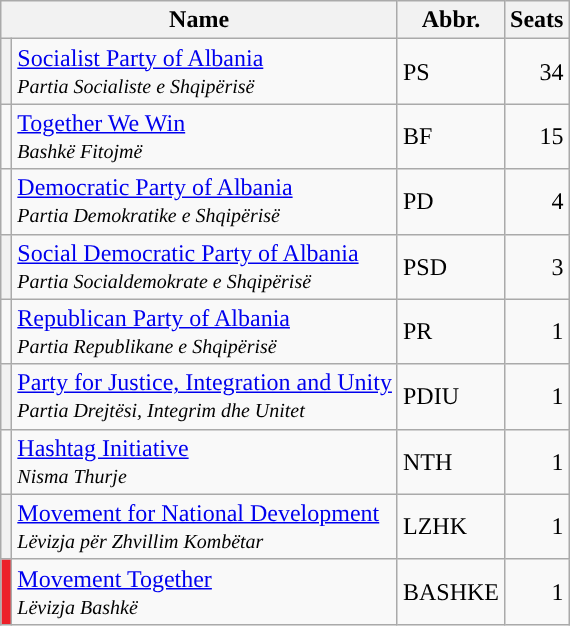<table class="wikitable sortable">
<tr>
<th colspan=2>Name</th>
<th>Abbr.</th>
<th>Seats</th>
</tr>
<tr>
<th style="background-color: "></th>
<td><a href='#'>Socialist Party of Albania</a><br><small><em>Partia Socialiste e Shqipërisë</em></small></td>
<td>PS</td>
<td align="right">34</td>
</tr>
<tr>
<td style="background-color: "></td>
<td><a href='#'>Together We Win</a><br><small><em>Bashkë Fitojmë</em></small></td>
<td>BF</td>
<td align="right">15</td>
</tr>
<tr>
<td style="background-color: "></td>
<td><a href='#'>Democratic Party of Albania</a><br><small><em>Partia Demokratike e Shqipërisë</em></small></td>
<td>PD</td>
<td align="right">4</td>
</tr>
<tr>
<th style="background-color: "></th>
<td><a href='#'>Social Democratic Party of Albania</a><br><small><em>Partia Socialdemokrate e Shqipërisë</em></small></td>
<td>PSD</td>
<td align="right">3</td>
</tr>
<tr>
<td style="background-color: "></td>
<td><a href='#'>Republican Party of Albania</a><br><small><em>Partia Republikane e Shqipërisë</em></small></td>
<td>PR</td>
<td align="right">1</td>
</tr>
<tr>
<th style="background-color: "></th>
<td><a href='#'>Party for Justice, Integration and Unity</a><br><small><em>Partia Drejtësi, Integrim dhe Unitet</em></small></td>
<td>PDIU</td>
<td align="right">1</td>
</tr>
<tr>
<td style="background-color: "></td>
<td><a href='#'>Hashtag Initiative</a><br><small><em>Nisma Thurje</em></small></td>
<td>NTH</td>
<td align="right">1</td>
</tr>
<tr>
<th style="background-color: "></th>
<td><a href='#'>Movement for National Development</a><br><small><em>Lëvizja për Zhvillim Kombëtar</em></small></td>
<td>LZHK</td>
<td align="right">1</td>
</tr>
<tr>
<th style="background:#EC2029;"></th>
<td><a href='#'>Movement Together</a><br><small><em>Lëvizja Bashkë</em></small></td>
<td>BASHKE</td>
<td align="right">1</td>
</tr>
</table>
